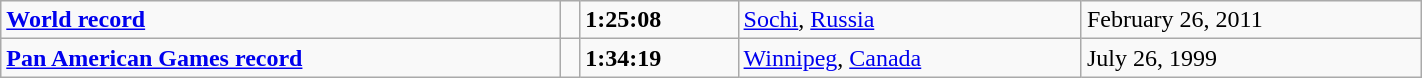<table class="wikitable" width=75%>
<tr>
<td><strong><a href='#'>World record</a></strong></td>
<td></td>
<td><strong>1:25:08</strong></td>
<td><a href='#'>Sochi</a>, <a href='#'>Russia</a></td>
<td>February 26, 2011</td>
</tr>
<tr>
<td><strong><a href='#'>Pan American Games record</a></strong></td>
<td></td>
<td><strong>1:34:19</strong></td>
<td><a href='#'>Winnipeg</a>, <a href='#'>Canada</a></td>
<td>July 26, 1999</td>
</tr>
</table>
